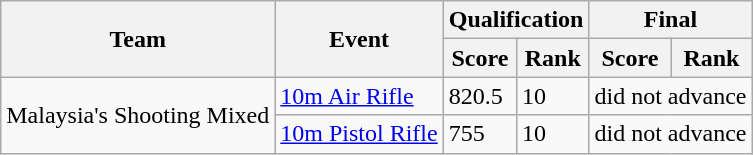<table class="wikitable">
<tr>
<th rowspan="2">Team</th>
<th rowspan="2">Event</th>
<th colspan="2">Qualification</th>
<th colspan="2">Final</th>
</tr>
<tr>
<th>Score</th>
<th>Rank</th>
<th>Score</th>
<th>Rank</th>
</tr>
<tr>
<td rowspan="2">Malaysia's Shooting Mixed</td>
<td><a href='#'>10m Air Rifle</a></td>
<td>820.5</td>
<td>10</td>
<td colspan="2">did not advance</td>
</tr>
<tr>
<td><a href='#'>10m Pistol Rifle</a></td>
<td>755</td>
<td>10</td>
<td colspan="2">did not advance</td>
</tr>
</table>
